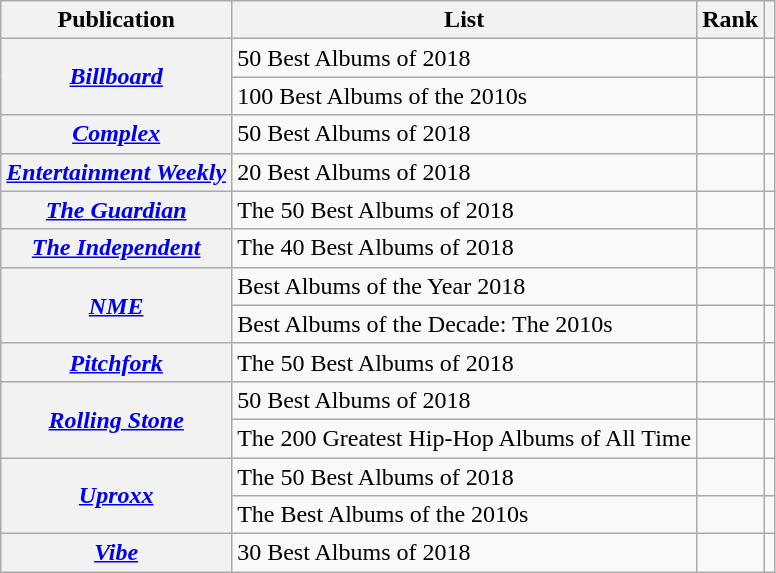<table class="wikitable sortable plainrowheaders" style="border:none; margin:0;">
<tr>
<th scope="col">Publication</th>
<th scope="col" class="unsortable">List</th>
<th scope="col" data-sort-type="number">Rank</th>
<th scope="col" class="unsortable"></th>
</tr>
<tr>
<th scope="row" rowspan="2"><em><a href='#'>Billboard</a></em></th>
<td>50 Best Albums of 2018</td>
<td></td>
<td></td>
</tr>
<tr>
<td>100 Best Albums of the 2010s</td>
<td></td>
<td></td>
</tr>
<tr>
<th scope="row"><em><a href='#'>Complex</a></em></th>
<td>50 Best Albums of 2018</td>
<td></td>
<td></td>
</tr>
<tr>
<th scope="row"><em><a href='#'>Entertainment Weekly</a></em></th>
<td>20 Best Albums of 2018</td>
<td></td>
<td></td>
</tr>
<tr>
<th scope="row"><em><a href='#'>The Guardian</a></em></th>
<td>The 50 Best Albums of 2018</td>
<td></td>
<td></td>
</tr>
<tr>
<th scope="row"><em><a href='#'>The Independent</a></em></th>
<td>The 40 Best Albums of 2018</td>
<td></td>
<td></td>
</tr>
<tr>
<th scope="row" rowspan="2"><em><a href='#'>NME</a></em></th>
<td>Best Albums of the Year 2018</td>
<td></td>
<td></td>
</tr>
<tr>
<td>Best Albums of the Decade: The 2010s</td>
<td></td>
<td></td>
</tr>
<tr>
<th scope="row"><em><a href='#'>Pitchfork</a></em></th>
<td>The 50 Best Albums of 2018</td>
<td></td>
<td></td>
</tr>
<tr>
<th scope="row" rowspan="2"><em><a href='#'>Rolling Stone</a></em></th>
<td>50 Best Albums of 2018</td>
<td></td>
<td></td>
</tr>
<tr>
<td>The 200 Greatest Hip-Hop Albums of All Time</td>
<td></td>
<td></td>
</tr>
<tr>
<th scope="row" rowspan="2"><em><a href='#'>Uproxx</a></em></th>
<td>The 50 Best Albums of 2018</td>
<td></td>
<td></td>
</tr>
<tr>
<td>The Best Albums of the 2010s</td>
<td></td>
<td></td>
</tr>
<tr>
<th scope="row"><em><a href='#'>Vibe</a></em></th>
<td>30 Best Albums of 2018</td>
<td></td>
<td></td>
</tr>
</table>
